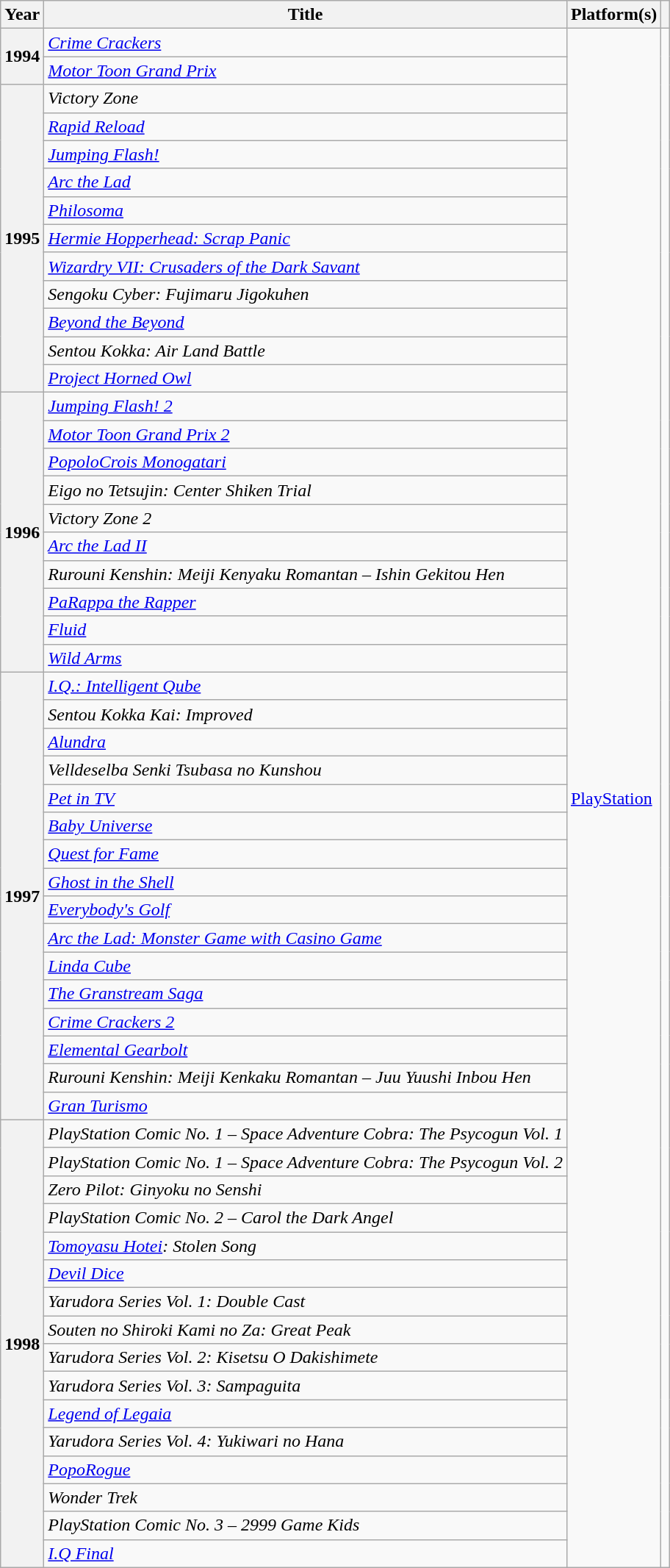<table class="wikitable sortable plainrowheaders">
<tr>
<th scope="col">Year</th>
<th scope="col">Title</th>
<th scope="col">Platform(s)</th>
<th scope="col"></th>
</tr>
<tr>
<th rowspan="2" scope="row">1994</th>
<td><em><a href='#'>Crime Crackers</a></em></td>
<td rowspan="55"><a href='#'>PlayStation</a></td>
<td rowspan="55"></td>
</tr>
<tr>
<td><em><a href='#'>Motor Toon Grand Prix</a></em></td>
</tr>
<tr>
<th scope="row" rowspan="11">1995</th>
<td><em>Victory Zone</em></td>
</tr>
<tr>
<td><em><a href='#'>Rapid Reload</a></em></td>
</tr>
<tr>
<td><em><a href='#'>Jumping Flash!</a></em></td>
</tr>
<tr>
<td><em><a href='#'>Arc the Lad</a></em></td>
</tr>
<tr>
<td><em><a href='#'>Philosoma</a></em></td>
</tr>
<tr>
<td><em><a href='#'>Hermie Hopperhead: Scrap Panic</a></em></td>
</tr>
<tr>
<td><em><a href='#'>Wizardry VII: Crusaders of the Dark Savant</a></em></td>
</tr>
<tr>
<td><em>Sengoku Cyber: Fujimaru Jigokuhen</em></td>
</tr>
<tr>
<td><em><a href='#'>Beyond the Beyond</a></em></td>
</tr>
<tr>
<td><em>Sentou Kokka: Air Land Battle</em></td>
</tr>
<tr>
<td><em><a href='#'>Project Horned Owl</a></em></td>
</tr>
<tr>
<th rowspan="10" scope="row">1996</th>
<td><em><a href='#'>Jumping Flash! 2</a></em></td>
</tr>
<tr>
<td><em><a href='#'>Motor Toon Grand Prix 2</a></em></td>
</tr>
<tr>
<td><em><a href='#'>PopoloCrois Monogatari</a></em></td>
</tr>
<tr>
<td><em>Eigo no Tetsujin: Center Shiken Trial</em></td>
</tr>
<tr>
<td><em>Victory Zone 2</em></td>
</tr>
<tr>
<td><em><a href='#'>Arc the Lad II</a></em></td>
</tr>
<tr>
<td><em>Rurouni Kenshin: Meiji Kenyaku Romantan – Ishin Gekitou Hen</em></td>
</tr>
<tr>
<td><em><a href='#'>PaRappa the Rapper</a></em></td>
</tr>
<tr>
<td><em><a href='#'>Fluid</a></em></td>
</tr>
<tr>
<td><em><a href='#'>Wild Arms</a></em></td>
</tr>
<tr>
<th rowspan="16" scope="row">1997</th>
<td><em><a href='#'>I.Q.: Intelligent Qube</a></em></td>
</tr>
<tr>
<td><em>Sentou Kokka Kai: Improved</em></td>
</tr>
<tr>
<td><em><a href='#'>Alundra</a></em></td>
</tr>
<tr>
<td><em>Velldeselba Senki Tsubasa no Kunshou</em></td>
</tr>
<tr>
<td><em><a href='#'>Pet in TV</a></em></td>
</tr>
<tr>
<td><em><a href='#'>Baby Universe</a></em></td>
</tr>
<tr>
<td><em><a href='#'>Quest for Fame</a></em></td>
</tr>
<tr>
<td><em><a href='#'>Ghost in the Shell</a></em></td>
</tr>
<tr>
<td><em><a href='#'>Everybody's Golf</a></em></td>
</tr>
<tr>
<td><em><a href='#'>Arc the Lad: Monster Game with Casino Game</a></em></td>
</tr>
<tr>
<td><em><a href='#'>Linda Cube</a></em></td>
</tr>
<tr>
<td><em><a href='#'>The Granstream Saga</a></em></td>
</tr>
<tr>
<td><em><a href='#'>Crime Crackers 2</a></em></td>
</tr>
<tr>
<td><em><a href='#'>Elemental Gearbolt</a></em></td>
</tr>
<tr>
<td><em>Rurouni Kenshin: Meiji Kenkaku Romantan – Juu Yuushi Inbou Hen</em></td>
</tr>
<tr>
<td><em><a href='#'>Gran Turismo</a></em></td>
</tr>
<tr>
<th scope="row" rowspan="16">1998</th>
<td><em>PlayStation Comic No. 1 – Space Adventure Cobra: The Psycogun Vol. 1</em></td>
</tr>
<tr>
<td><em>PlayStation Comic No. 1 – Space Adventure Cobra: The Psycogun Vol. 2</em></td>
</tr>
<tr>
<td><em>Zero Pilot: Ginyoku no Senshi</em></td>
</tr>
<tr>
<td><em>PlayStation Comic No. 2 – Carol the Dark Angel</em></td>
</tr>
<tr>
<td><em><a href='#'>Tomoyasu Hotei</a>: Stolen Song</em></td>
</tr>
<tr>
<td><em><a href='#'>Devil Dice</a></em></td>
</tr>
<tr>
<td><em>Yarudora Series Vol. 1: Double Cast</em></td>
</tr>
<tr>
<td><em>Souten no Shiroki Kami no Za: Great Peak</em></td>
</tr>
<tr>
<td><em>Yarudora Series Vol. 2: Kisetsu O Dakishimete</em></td>
</tr>
<tr>
<td><em>Yarudora Series Vol. 3: Sampaguita</em></td>
</tr>
<tr>
<td><em><a href='#'>Legend of Legaia</a></em></td>
</tr>
<tr>
<td><em>Yarudora Series Vol. 4: Yukiwari no Hana</em></td>
</tr>
<tr>
<td><em><a href='#'>PopoRogue</a></em></td>
</tr>
<tr>
<td><em>Wonder Trek</em></td>
</tr>
<tr>
<td><em>PlayStation Comic No. 3 – 2999 Game Kids</em></td>
</tr>
<tr>
<td><em><a href='#'>I.Q Final</a></em></td>
</tr>
</table>
